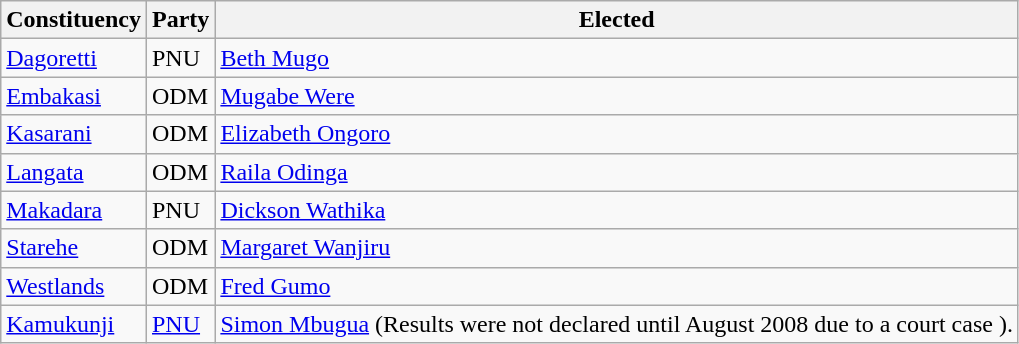<table class="wikitable">
<tr>
<th>Constituency</th>
<th>Party  <br><small></small></th>
<th>Elected</th>
</tr>
<tr>
<td><a href='#'>Dagoretti</a></td>
<td>PNU</td>
<td><a href='#'>Beth Mugo</a></td>
</tr>
<tr>
<td><a href='#'>Embakasi</a></td>
<td>ODM</td>
<td><a href='#'>Mugabe Were</a></td>
</tr>
<tr>
<td><a href='#'>Kasarani</a></td>
<td>ODM</td>
<td><a href='#'>Elizabeth Ongoro</a></td>
</tr>
<tr>
<td><a href='#'>Langata</a></td>
<td>ODM</td>
<td><a href='#'>Raila Odinga</a></td>
</tr>
<tr>
<td><a href='#'>Makadara</a></td>
<td>PNU</td>
<td><a href='#'>Dickson Wathika</a></td>
</tr>
<tr>
<td><a href='#'>Starehe</a></td>
<td>ODM</td>
<td><a href='#'>Margaret Wanjiru</a></td>
</tr>
<tr>
<td><a href='#'>Westlands</a></td>
<td>ODM</td>
<td><a href='#'>Fred Gumo</a></td>
</tr>
<tr>
<td><a href='#'>Kamukunji</a></td>
<td><a href='#'>PNU</a></td>
<td><a href='#'>Simon Mbugua</a> (Results were not declared until August 2008 due to a court case ).</td>
</tr>
</table>
